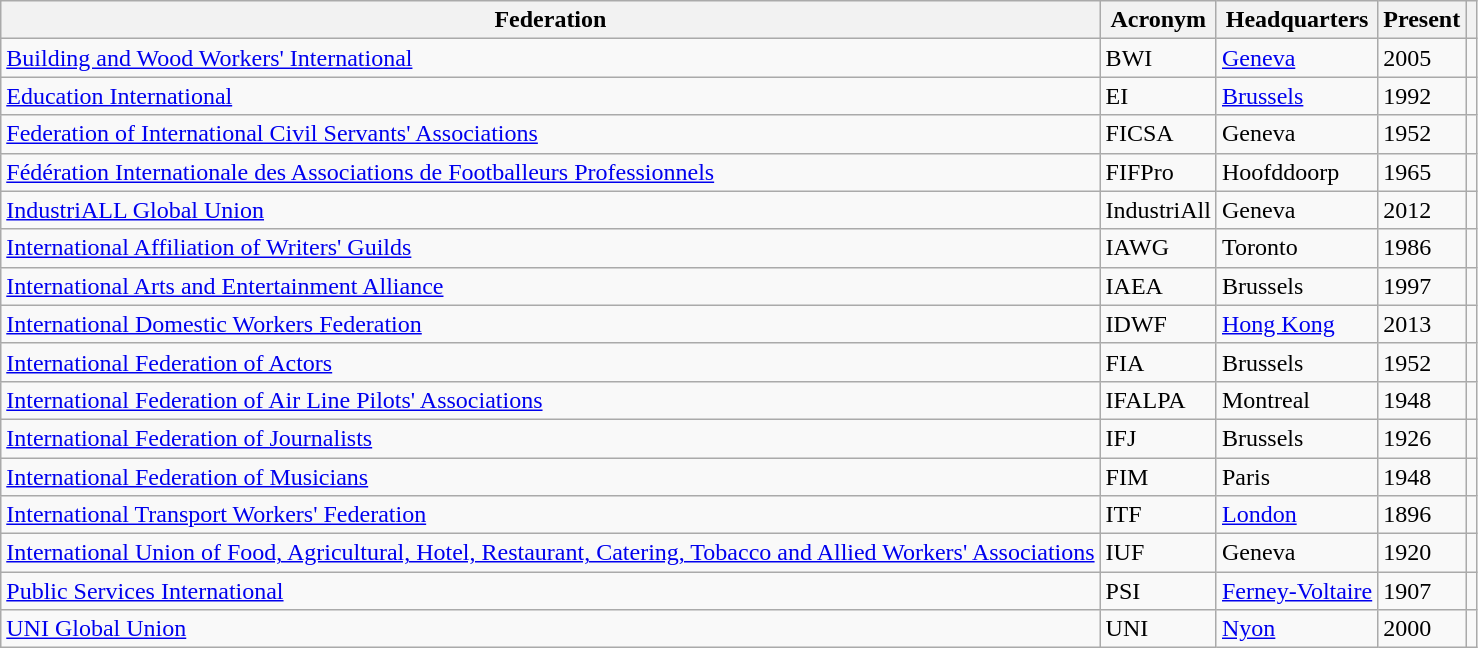<table class="wikitable">
<tr>
<th>Federation</th>
<th>Acronym</th>
<th>Headquarters</th>
<th>Present</th>
<th></th>
</tr>
<tr>
<td><a href='#'>Building and Wood Workers' International</a></td>
<td>BWI</td>
<td><a href='#'>Geneva</a></td>
<td>2005</td>
<td></td>
</tr>
<tr>
<td><a href='#'>Education International</a></td>
<td>EI</td>
<td><a href='#'>Brussels</a></td>
<td>1992</td>
<td></td>
</tr>
<tr>
<td><a href='#'>Federation of International Civil Servants' Associations</a></td>
<td>FICSA</td>
<td>Geneva</td>
<td>1952</td>
<td></td>
</tr>
<tr>
<td><a href='#'>Fédération Internationale des Associations de Footballeurs Professionnels</a></td>
<td>FIFPro</td>
<td>Hoofddoorp</td>
<td>1965</td>
<td></td>
</tr>
<tr>
<td><a href='#'>IndustriALL Global Union</a></td>
<td>IndustriAll</td>
<td>Geneva</td>
<td>2012</td>
<td></td>
</tr>
<tr>
<td><a href='#'>International Affiliation of Writers' Guilds</a></td>
<td>IAWG</td>
<td>Toronto</td>
<td>1986</td>
<td></td>
</tr>
<tr>
<td><a href='#'>International Arts and Entertainment Alliance</a></td>
<td>IAEA</td>
<td>Brussels</td>
<td>1997</td>
</tr>
<tr>
<td><a href='#'>International Domestic Workers Federation</a></td>
<td>IDWF</td>
<td><a href='#'>Hong Kong</a></td>
<td>2013</td>
<td></td>
</tr>
<tr>
<td><a href='#'>International Federation of Actors</a></td>
<td>FIA</td>
<td>Brussels</td>
<td>1952</td>
<td></td>
</tr>
<tr>
<td><a href='#'>International Federation of Air Line Pilots' Associations</a></td>
<td>IFALPA</td>
<td>Montreal</td>
<td>1948</td>
<td></td>
</tr>
<tr>
<td><a href='#'>International Federation of Journalists</a></td>
<td>IFJ</td>
<td>Brussels</td>
<td>1926</td>
<td></td>
</tr>
<tr>
<td><a href='#'>International Federation of Musicians</a></td>
<td>FIM</td>
<td>Paris</td>
<td>1948</td>
<td></td>
</tr>
<tr>
<td><a href='#'>International Transport Workers' Federation</a></td>
<td>ITF</td>
<td><a href='#'>London</a></td>
<td>1896</td>
<td></td>
</tr>
<tr>
<td><a href='#'>International Union of Food, Agricultural, Hotel, Restaurant, Catering, Tobacco and Allied Workers' Associations</a></td>
<td>IUF</td>
<td>Geneva</td>
<td>1920</td>
<td></td>
</tr>
<tr>
<td><a href='#'>Public Services International</a></td>
<td>PSI</td>
<td><a href='#'>Ferney-Voltaire</a></td>
<td>1907</td>
<td></td>
</tr>
<tr>
<td><a href='#'>UNI Global Union</a></td>
<td>UNI</td>
<td><a href='#'>Nyon</a></td>
<td>2000</td>
<td></td>
</tr>
</table>
